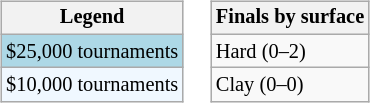<table>
<tr valign=top>
<td><br><table class=wikitable style="font-size:85%">
<tr>
<th>Legend</th>
</tr>
<tr style="background:lightblue;">
<td>$25,000 tournaments</td>
</tr>
<tr style="background:#f0f8ff;">
<td>$10,000 tournaments</td>
</tr>
</table>
</td>
<td><br><table class=wikitable style="font-size:85%">
<tr>
<th>Finals by surface</th>
</tr>
<tr>
<td>Hard (0–2)</td>
</tr>
<tr>
<td>Clay (0–0)</td>
</tr>
</table>
</td>
</tr>
</table>
